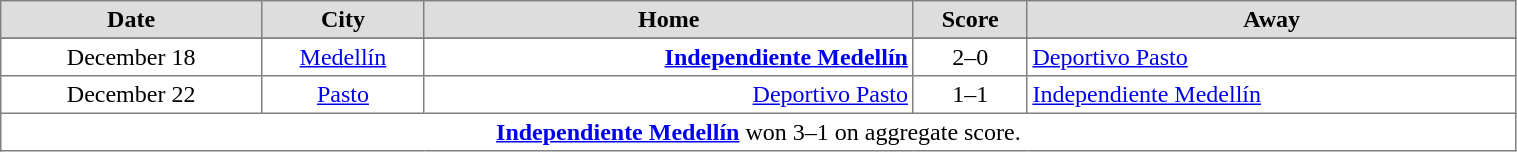<table border=1 style="border-collapse:collapse; font-size:100%;" cellpadding=3 cellspacing=0 width=80%>
<tr bgcolor=#DDDDDD align=center>
<th width=16%>Date</th>
<th width=10%>City</th>
<th width=30%>Home</th>
<th width=7%>Score</th>
<th width=30%>Away</th>
</tr>
<tr bgcolor=#DDDDDD>
</tr>
<tr align=center bgcolor=#ffffff>
<td>December 18</td>
<td><a href='#'>Medellín</a></td>
<td style="text-align:right;"><strong><a href='#'>Independiente Medellín</a></strong></td>
<td>2–0</td>
<td style="text-align:left;"><a href='#'>Deportivo Pasto</a></td>
</tr>
<tr align=center bgcolor=#ffffff>
<td>December 22</td>
<td><a href='#'>Pasto</a></td>
<td style="text-align:right;"><a href='#'>Deportivo Pasto</a></td>
<td>1–1</td>
<td style="text-align:left;"><a href='#'>Independiente Medellín</a></td>
</tr>
<tr align=center bgcolor=#ffffff>
<td colspan=5><strong><a href='#'>Independiente Medellín</a></strong> won 3–1 on aggregate score.</td>
</tr>
</table>
